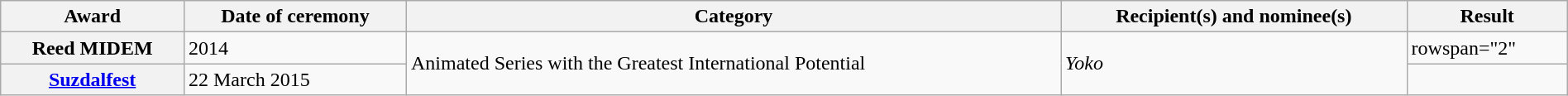<table class="wikitable sortable plainrowheaders" style="width: 100%;">
<tr>
<th scope="col">Award</th>
<th scope="col">Date of ceremony</th>
<th scope="col">Category</th>
<th scope="col">Recipient(s) and nominee(s)</th>
<th scope="col">Result</th>
</tr>
<tr>
<th scope="row">Reed MIDEM</th>
<td>2014</td>
<td rowspan="2">Animated Series with the Greatest International Potential</td>
<td rowspan="2"><em>Yoko</em></td>
<td>rowspan="2" </td>
</tr>
<tr>
<th scope="row"><a href='#'>Suzdalfest</a></th>
<td>22 March 2015</td>
</tr>
</table>
